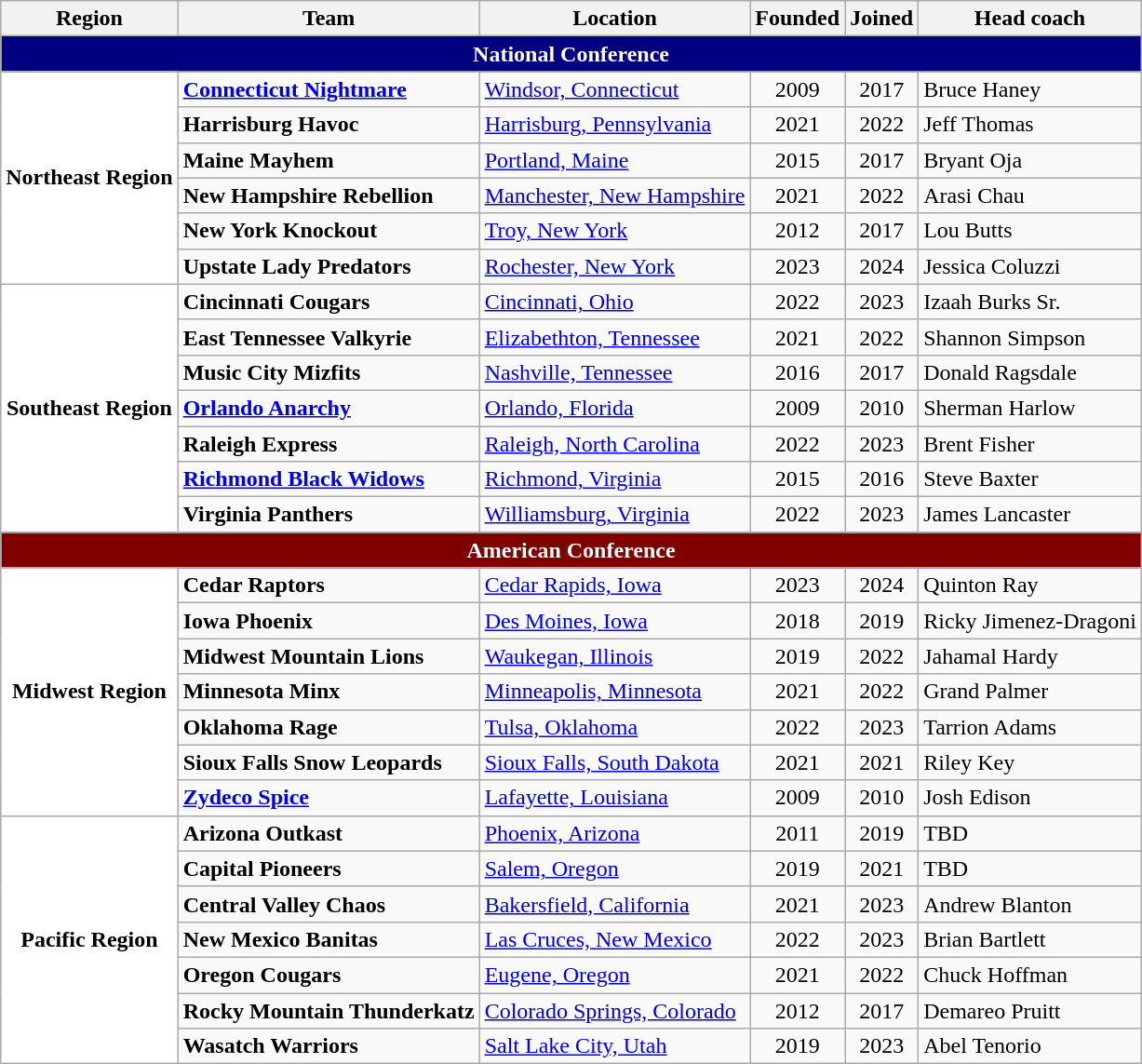<table class="wikitable sortable" style="text-align:left">
<tr>
<th>Region</th>
<th>Team</th>
<th>Location</th>
<th>Founded</th>
<th>Joined</th>
<th>Head coach</th>
</tr>
<tr>
<th colspan=7 style="color:#FFFFFF; background-color:#000080">National Conference</th>
</tr>
<tr>
<th style="background:#fff;" rowspan="6"><strong>Northeast Region</strong></th>
<td><strong><a href='#'>Connecticut Nightmare</a></strong></td>
<td><a href='#'>Windsor, Connecticut</a></td>
<td align=center>2009</td>
<td align=center>2017</td>
<td>Bruce Haney</td>
</tr>
<tr>
<td><strong>Harrisburg Havoc</strong></td>
<td><a href='#'>Harrisburg, Pennsylvania</a></td>
<td align=center>2021</td>
<td align=center>2022</td>
<td>Jeff Thomas</td>
</tr>
<tr>
<td><strong>Maine Mayhem</strong></td>
<td><a href='#'>Portland, Maine</a></td>
<td align=center>2015</td>
<td align=center>2017</td>
<td>Bryant Oja</td>
</tr>
<tr>
<td><strong>New Hampshire Rebellion</strong></td>
<td><a href='#'>Manchester, New Hampshire</a></td>
<td align=center>2021</td>
<td align=center>2022</td>
<td>Arasi Chau</td>
</tr>
<tr>
<td><strong>New York Knockout</strong></td>
<td><a href='#'>Troy, New York</a></td>
<td align=center>2012</td>
<td align=center>2017</td>
<td>Lou Butts</td>
</tr>
<tr>
<td><strong>Upstate Lady Predators</strong></td>
<td><a href='#'>Rochester, New York</a></td>
<td align=center>2023</td>
<td align=center>2024</td>
<td>Jessica Coluzzi</td>
</tr>
<tr>
<th style="background:#fff;" rowspan="7"><strong>Southeast Region</strong></th>
<td><strong>Cincinnati Cougars</strong></td>
<td><a href='#'>Cincinnati, Ohio</a></td>
<td align=center>2022</td>
<td align=center>2023</td>
<td>Izaah Burks Sr.</td>
</tr>
<tr>
<td><strong>East Tennessee Valkyrie</strong></td>
<td><a href='#'>Elizabethton, Tennessee</a></td>
<td align=center>2021</td>
<td align=center>2022</td>
<td>Shannon Simpson</td>
</tr>
<tr>
<td><strong>Music City Mizfits</strong></td>
<td><a href='#'>Nashville, Tennessee</a></td>
<td align=center>2016</td>
<td align=center>2017</td>
<td>Donald Ragsdale</td>
</tr>
<tr>
<td><strong><a href='#'>Orlando Anarchy</a></strong></td>
<td><a href='#'>Orlando, Florida</a></td>
<td align=center>2009</td>
<td align=center>2010</td>
<td>Sherman Harlow</td>
</tr>
<tr>
<td><strong>Raleigh Express</strong></td>
<td><a href='#'>Raleigh, North Carolina</a></td>
<td align=center>2022</td>
<td align=center>2023</td>
<td>Brent Fisher</td>
</tr>
<tr>
<td><strong><a href='#'>Richmond Black Widows</a></strong></td>
<td><a href='#'>Richmond, Virginia</a></td>
<td align=center>2015</td>
<td align=center>2016</td>
<td>Steve Baxter</td>
</tr>
<tr>
<td><strong>Virginia Panthers</strong></td>
<td><a href='#'>Williamsburg, Virginia</a></td>
<td align=center>2022</td>
<td align=center>2023</td>
<td>James Lancaster</td>
</tr>
<tr>
<th colspan=7 style="color:#FFFFFF; background-color:#800000">American Conference</th>
</tr>
<tr>
<th style="background:#fff;" rowspan="7"><strong>Midwest Region</strong></th>
<td><strong>Cedar Raptors</strong></td>
<td><a href='#'>Cedar Rapids, Iowa</a></td>
<td align=center>2023</td>
<td align=center>2024</td>
<td>Quinton Ray</td>
</tr>
<tr>
<td><strong>Iowa Phoenix</strong></td>
<td><a href='#'>Des Moines, Iowa</a></td>
<td align=center>2018</td>
<td align=center>2019</td>
<td>Ricky Jimenez-Dragoni</td>
</tr>
<tr>
<td><strong>Midwest Mountain Lions</strong></td>
<td><a href='#'>Waukegan, Illinois</a></td>
<td align=center>2019</td>
<td align=center>2022</td>
<td>Jahamal Hardy</td>
</tr>
<tr>
<td><strong>Minnesota Minx</strong></td>
<td><a href='#'>Minneapolis, Minnesota</a></td>
<td align=center>2021</td>
<td align=center>2022</td>
<td>Grand Palmer</td>
</tr>
<tr>
<td><strong>Oklahoma Rage</strong></td>
<td><a href='#'>Tulsa, Oklahoma</a></td>
<td align=center>2022</td>
<td align=center>2023</td>
<td>Tarrion Adams</td>
</tr>
<tr>
<td><strong>Sioux Falls Snow Leopards</strong></td>
<td><a href='#'>Sioux Falls, South Dakota</a></td>
<td align=center>2021</td>
<td align=center>2021</td>
<td>Riley Key</td>
</tr>
<tr>
<td><strong><a href='#'>Zydeco Spice</a></strong></td>
<td><a href='#'>Lafayette, Louisiana</a></td>
<td align=center>2009</td>
<td align=center>2010</td>
<td>Josh Edison</td>
</tr>
<tr>
<th style="background:#fff;" rowspan="7"><strong>Pacific Region</strong></th>
<td><strong>Arizona Outkast</strong></td>
<td><a href='#'>Phoenix, Arizona</a></td>
<td align=center>2011</td>
<td align=center>2019</td>
<td>TBD</td>
</tr>
<tr>
<td><strong>Capital Pioneers</strong></td>
<td><a href='#'>Salem, Oregon</a></td>
<td align=center>2019</td>
<td align=center>2021</td>
<td>TBD</td>
</tr>
<tr>
<td><strong>Central Valley Chaos</strong></td>
<td><a href='#'>Bakersfield, California</a></td>
<td align=center>2021</td>
<td align=center>2023</td>
<td>Andrew Blanton</td>
</tr>
<tr>
<td><strong>New Mexico Banitas</strong></td>
<td><a href='#'>Las Cruces, New Mexico</a></td>
<td align=center>2022</td>
<td align=center>2023</td>
<td>Brian Bartlett</td>
</tr>
<tr>
<td><strong>Oregon Cougars</strong></td>
<td><a href='#'>Eugene, Oregon</a></td>
<td align=center>2021</td>
<td align=center>2022</td>
<td>Chuck Hoffman</td>
</tr>
<tr>
<td><strong>Rocky Mountain Thunderkatz</strong></td>
<td><a href='#'>Colorado Springs, Colorado</a></td>
<td align=center>2012</td>
<td align=center>2017</td>
<td>Demareo Pruitt</td>
</tr>
<tr>
<td><strong>Wasatch Warriors</strong></td>
<td><a href='#'>Salt Lake City, Utah</a></td>
<td align=center>2019</td>
<td align=center>2023</td>
<td>Abel Tenorio</td>
</tr>
</table>
